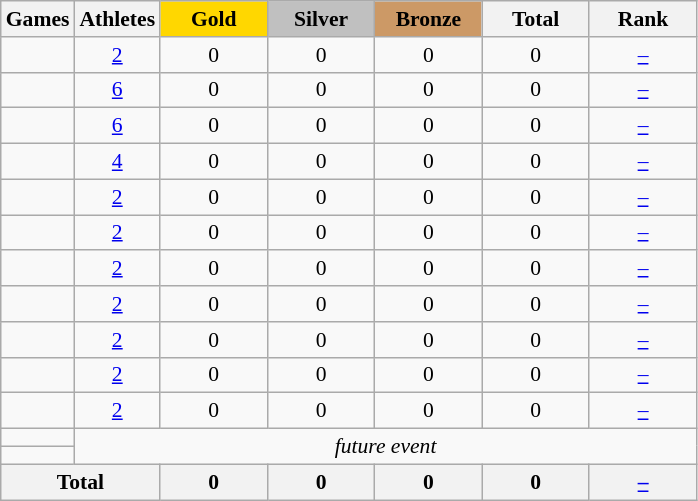<table class="wikitable" style="text-align:center; font-size:90%;">
<tr>
<th>Games</th>
<th>Athletes</th>
<td style="background:gold; width:4.5em; font-weight:bold;">Gold</td>
<td style="background:silver; width:4.5em; font-weight:bold;">Silver</td>
<td style="background:#cc9966; width:4.5em; font-weight:bold;">Bronze</td>
<th style="width:4.5em; font-weight:bold;">Total</th>
<th style="width:4.5em; font-weight:bold;">Rank</th>
</tr>
<tr>
<td align=left></td>
<td><a href='#'>2</a></td>
<td>0</td>
<td>0</td>
<td>0</td>
<td>0</td>
<td><a href='#'>–</a></td>
</tr>
<tr>
<td align=left></td>
<td><a href='#'>6</a></td>
<td>0</td>
<td>0</td>
<td>0</td>
<td>0</td>
<td><a href='#'>–</a></td>
</tr>
<tr>
<td align=left></td>
<td><a href='#'>6</a></td>
<td>0</td>
<td>0</td>
<td>0</td>
<td>0</td>
<td><a href='#'>–</a></td>
</tr>
<tr>
<td align=left></td>
<td><a href='#'>4</a></td>
<td>0</td>
<td>0</td>
<td>0</td>
<td>0</td>
<td><a href='#'>–</a></td>
</tr>
<tr>
<td align=left></td>
<td><a href='#'>2</a></td>
<td>0</td>
<td>0</td>
<td>0</td>
<td>0</td>
<td><a href='#'>–</a></td>
</tr>
<tr>
<td align=left></td>
<td><a href='#'>2</a></td>
<td>0</td>
<td>0</td>
<td>0</td>
<td>0</td>
<td><a href='#'>–</a></td>
</tr>
<tr>
<td align=left></td>
<td><a href='#'>2</a></td>
<td>0</td>
<td>0</td>
<td>0</td>
<td>0</td>
<td><a href='#'>–</a></td>
</tr>
<tr>
<td align=left></td>
<td><a href='#'>2</a></td>
<td>0</td>
<td>0</td>
<td>0</td>
<td>0</td>
<td><a href='#'>–</a></td>
</tr>
<tr>
<td align=left></td>
<td><a href='#'>2</a></td>
<td>0</td>
<td>0</td>
<td>0</td>
<td>0</td>
<td><a href='#'>–</a></td>
</tr>
<tr>
<td align=left></td>
<td><a href='#'>2</a></td>
<td>0</td>
<td>0</td>
<td>0</td>
<td>0</td>
<td><a href='#'>–</a></td>
</tr>
<tr>
<td align=left></td>
<td><a href='#'>2</a></td>
<td>0</td>
<td>0</td>
<td>0</td>
<td>0</td>
<td><a href='#'>–</a></td>
</tr>
<tr>
<td align=left></td>
<td colspan=9; rowspan=2><em>future event</em></td>
</tr>
<tr>
<td align=left></td>
</tr>
<tr>
<th colspan=2>Total</th>
<th>0</th>
<th>0</th>
<th>0</th>
<th>0</th>
<th><a href='#'>–</a></th>
</tr>
</table>
